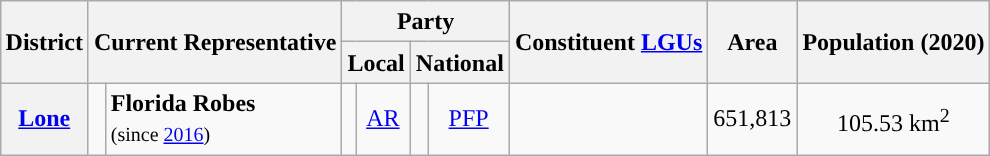<table class="wikitable sortable" style="margin: 1em auto; font-size:100%; line-height:20px; text-align:center">
<tr>
<th rowspan="2">District</th>
<th colspan="2" rowspan="2">Current Representative</th>
<th colspan="4">Party</th>
<th rowspan="2">Constituent <a href='#'>LGUs</a></th>
<th rowspan="2">Area</th>
<th rowspan="2">Population (2020)</th>
</tr>
<tr>
<th colspan="2">Local</th>
<th colspan="2">National</th>
</tr>
<tr>
<th><a href='#'>Lone</a></th>
<td></td>
<td style="text-align:left;"><strong>Florida Robes</strong><br><small>(since <a href='#'>2016</a>)</small></td>
<td style="background:"></td>
<td><a href='#'>AR</a></td>
<td style="background:"></td>
<td><a href='#'>PFP</a></td>
<td></td>
<td>651,813</td>
<td>105.53 km<sup>2</sup><br></td>
</tr>
</table>
